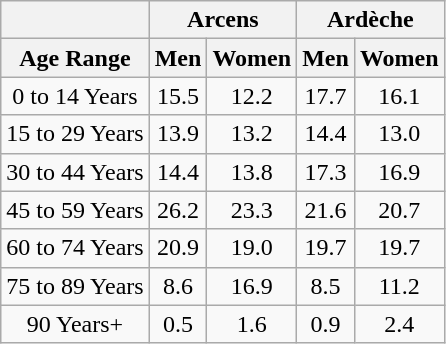<table class="wikitable" style="text-align:center;">
<tr>
<th></th>
<th colspan=2><strong>Arcens</strong></th>
<th colspan=2><strong>Ardèche</strong></th>
</tr>
<tr>
<th><strong>Age Range</strong></th>
<th><strong>Men</strong></th>
<th><strong>Women</strong></th>
<th><strong>Men</strong></th>
<th><strong>Women</strong></th>
</tr>
<tr>
<td>0 to 14 Years</td>
<td>15.5</td>
<td>12.2</td>
<td>17.7</td>
<td>16.1</td>
</tr>
<tr>
<td>15 to 29 Years</td>
<td>13.9</td>
<td>13.2</td>
<td>14.4</td>
<td>13.0</td>
</tr>
<tr>
<td>30 to 44 Years</td>
<td>14.4</td>
<td>13.8</td>
<td>17.3</td>
<td>16.9</td>
</tr>
<tr>
<td>45 to 59 Years</td>
<td>26.2</td>
<td>23.3</td>
<td>21.6</td>
<td>20.7</td>
</tr>
<tr>
<td>60 to 74 Years</td>
<td>20.9</td>
<td>19.0</td>
<td>19.7</td>
<td>19.7</td>
</tr>
<tr>
<td>75 to 89 Years</td>
<td>8.6</td>
<td>16.9</td>
<td>8.5</td>
<td>11.2</td>
</tr>
<tr>
<td>90 Years+</td>
<td>0.5</td>
<td>1.6</td>
<td>0.9</td>
<td>2.4</td>
</tr>
</table>
